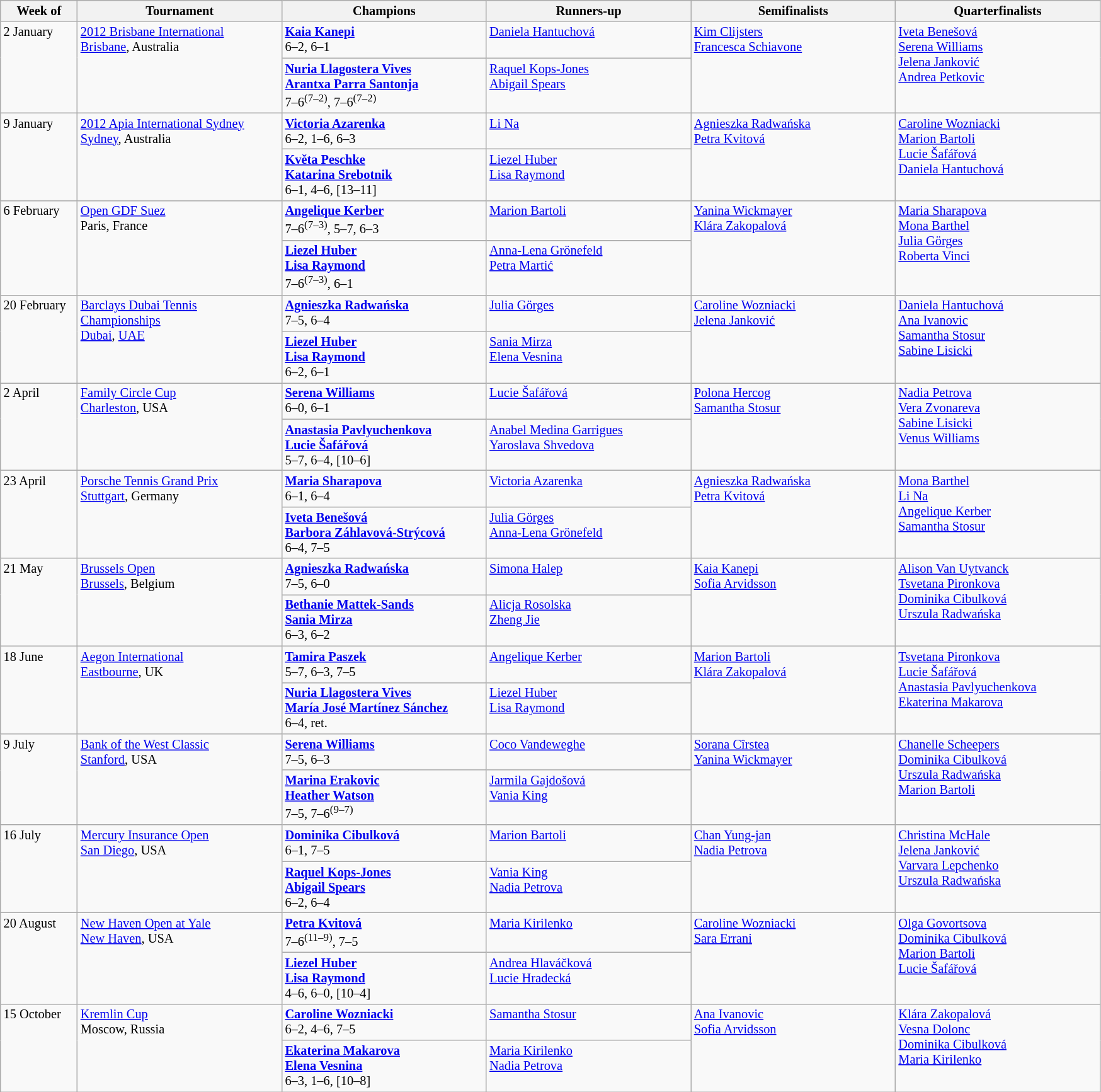<table class="wikitable" style="font-size:85%;">
<tr>
<th width="75">Week of</th>
<th width="210">Tournament</th>
<th width="210">Champions</th>
<th width="210">Runners-up</th>
<th width="210">Semifinalists</th>
<th width="210">Quarterfinalists</th>
</tr>
<tr valign=top>
<td rowspan=2>2 January</td>
<td rowspan=2><a href='#'>2012 Brisbane International</a><br> <a href='#'>Brisbane</a>, Australia</td>
<td> <strong><a href='#'>Kaia Kanepi</a></strong> <br> 6–2, 6–1</td>
<td> <a href='#'>Daniela Hantuchová</a></td>
<td rowspan=2> <a href='#'>Kim Clijsters</a><br> <a href='#'>Francesca Schiavone</a></td>
<td rowspan=2> <a href='#'>Iveta Benešová</a><br> <a href='#'>Serena Williams</a><br> <a href='#'>Jelena Janković</a><br> <a href='#'>Andrea Petkovic</a></td>
</tr>
<tr valign=top>
<td><strong> <a href='#'>Nuria Llagostera Vives</a><br> <a href='#'>Arantxa Parra Santonja</a></strong><br>7–6<sup>(7–2)</sup>, 7–6<sup>(7–2)</sup></td>
<td> <a href='#'>Raquel Kops-Jones</a><br> <a href='#'>Abigail Spears</a></td>
</tr>
<tr valign=top>
<td rowspan=2>9 January</td>
<td rowspan=2><a href='#'>2012 Apia International Sydney</a><br> <a href='#'>Sydney</a>, Australia</td>
<td> <strong><a href='#'>Victoria Azarenka</a></strong> <br> 6–2, 1–6, 6–3</td>
<td> <a href='#'>Li Na</a></td>
<td rowspan=2> <a href='#'>Agnieszka Radwańska</a><br> <a href='#'>Petra Kvitová</a></td>
<td rowspan=2> <a href='#'>Caroline Wozniacki</a><br> <a href='#'>Marion Bartoli</a><br> <a href='#'>Lucie Šafářová</a><br> <a href='#'>Daniela Hantuchová</a></td>
</tr>
<tr valign=top>
<td><strong> <a href='#'>Květa Peschke</a><br> <a href='#'>Katarina Srebotnik</a></strong><br>6–1, 4–6, [13–11]</td>
<td> <a href='#'>Liezel Huber</a><br> <a href='#'>Lisa Raymond</a></td>
</tr>
<tr valign=top>
<td rowspan=2>6 February</td>
<td rowspan=2><a href='#'>Open GDF Suez</a><br> Paris, France</td>
<td> <strong><a href='#'>Angelique Kerber</a></strong><br>7–6<sup>(7–3)</sup>, 5–7, 6–3</td>
<td> <a href='#'>Marion Bartoli</a></td>
<td rowspan=2> <a href='#'>Yanina Wickmayer</a><br> <a href='#'>Klára Zakopalová</a></td>
<td rowspan=2> <a href='#'>Maria Sharapova</a><br>  <a href='#'>Mona Barthel</a><br> <a href='#'>Julia Görges</a><br> <a href='#'>Roberta Vinci</a></td>
</tr>
<tr valign=top>
<td><strong> <a href='#'>Liezel Huber</a><br> <a href='#'>Lisa Raymond</a></strong><br>7–6<sup>(7–3)</sup>, 6–1</td>
<td> <a href='#'>Anna-Lena Grönefeld</a><br> <a href='#'>Petra Martić</a></td>
</tr>
<tr valign=top>
<td rowspan=2>20 February</td>
<td rowspan=2><a href='#'>Barclays Dubai Tennis<br>Championships</a><br><a href='#'>Dubai</a>, <a href='#'>UAE</a></td>
<td> <strong><a href='#'>Agnieszka Radwańska</a></strong><br>7–5, 6–4</td>
<td> <a href='#'>Julia Görges</a></td>
<td rowspan=2> <a href='#'>Caroline Wozniacki</a><br> <a href='#'>Jelena Janković</a></td>
<td rowspan=2> <a href='#'>Daniela Hantuchová</a><br> <a href='#'>Ana Ivanovic</a><br> <a href='#'>Samantha Stosur</a><br> <a href='#'>Sabine Lisicki</a></td>
</tr>
<tr valign=top>
<td><strong> <a href='#'>Liezel Huber</a><br> <a href='#'>Lisa Raymond</a></strong><br>6–2, 6–1</td>
<td> <a href='#'>Sania Mirza</a><br> <a href='#'>Elena Vesnina</a></td>
</tr>
<tr valign=top>
<td rowspan=2>2 April</td>
<td rowspan=2><a href='#'>Family Circle Cup</a><br> <a href='#'>Charleston</a>, USA</td>
<td> <strong><a href='#'>Serena Williams</a></strong><br>6–0, 6–1</td>
<td> <a href='#'>Lucie Šafářová</a></td>
<td rowspan=2> <a href='#'>Polona Hercog</a><br> <a href='#'>Samantha Stosur</a></td>
<td rowspan=2> <a href='#'>Nadia Petrova</a><br> <a href='#'>Vera Zvonareva</a><br> <a href='#'>Sabine Lisicki</a><br> <a href='#'>Venus Williams</a></td>
</tr>
<tr valign=top>
<td><strong> <a href='#'>Anastasia Pavlyuchenkova</a><br> <a href='#'>Lucie Šafářová</a></strong><br>5–7, 6–4, [10–6]</td>
<td> <a href='#'>Anabel Medina Garrigues</a><br> <a href='#'>Yaroslava Shvedova</a></td>
</tr>
<tr valign=top>
<td rowspan=2>23 April</td>
<td rowspan=2><a href='#'>Porsche Tennis Grand Prix</a><br> <a href='#'>Stuttgart</a>, Germany</td>
<td> <strong><a href='#'>Maria Sharapova</a></strong><br>6–1, 6–4</td>
<td> <a href='#'>Victoria Azarenka</a></td>
<td rowspan=2> <a href='#'>Agnieszka Radwańska</a><br> <a href='#'>Petra Kvitová</a></td>
<td rowspan=2> <a href='#'>Mona Barthel</a><br> <a href='#'>Li Na</a><br> <a href='#'>Angelique Kerber</a><br> <a href='#'>Samantha Stosur</a></td>
</tr>
<tr valign=top>
<td><strong> <a href='#'>Iveta Benešová</a><br> <a href='#'>Barbora Záhlavová-Strýcová</a></strong><br>6–4, 7–5</td>
<td> <a href='#'>Julia Görges</a><br> <a href='#'>Anna-Lena Grönefeld</a></td>
</tr>
<tr valign=top>
<td rowspan=2>21 May</td>
<td rowspan=2><a href='#'>Brussels Open</a><br> <a href='#'>Brussels</a>, Belgium</td>
<td> <strong><a href='#'>Agnieszka Radwańska</a></strong><br>7–5, 6–0</td>
<td> <a href='#'>Simona Halep</a></td>
<td rowspan=2> <a href='#'>Kaia Kanepi</a><br>  <a href='#'>Sofia Arvidsson</a></td>
<td rowspan=2> <a href='#'>Alison Van Uytvanck</a><br> <a href='#'>Tsvetana Pironkova</a><br> <a href='#'>Dominika Cibulková</a><br> <a href='#'>Urszula Radwańska</a></td>
</tr>
<tr valign=top>
<td><strong> <a href='#'>Bethanie Mattek-Sands</a><br> <a href='#'>Sania Mirza</a></strong><br>6–3, 6–2</td>
<td> <a href='#'>Alicja Rosolska</a><br> <a href='#'>Zheng Jie</a></td>
</tr>
<tr valign=top>
<td rowspan=2>18 June</td>
<td rowspan=2><a href='#'>Aegon International</a><br> <a href='#'>Eastbourne</a>, UK</td>
<td> <strong><a href='#'>Tamira Paszek</a></strong><br>5–7, 6–3, 7–5</td>
<td> <a href='#'>Angelique Kerber</a></td>
<td rowspan=2> <a href='#'>Marion Bartoli</a><br> <a href='#'>Klára Zakopalová</a></td>
<td rowspan=2> <a href='#'>Tsvetana Pironkova</a><br> <a href='#'>Lucie Šafářová</a><br> <a href='#'>Anastasia Pavlyuchenkova</a><br> <a href='#'>Ekaterina Makarova</a></td>
</tr>
<tr valign=top>
<td><strong> <a href='#'>Nuria Llagostera Vives</a><br> <a href='#'>María José Martínez Sánchez</a></strong><br>6–4, ret.</td>
<td> <a href='#'>Liezel Huber</a><br> <a href='#'>Lisa Raymond</a></td>
</tr>
<tr valign=top>
<td rowspan=2>9 July</td>
<td rowspan=2><a href='#'>Bank of the West Classic</a><br> <a href='#'>Stanford</a>, USA</td>
<td> <strong><a href='#'>Serena Williams</a></strong><br>7–5, 6–3</td>
<td> <a href='#'>Coco Vandeweghe</a></td>
<td rowspan=2> <a href='#'>Sorana Cîrstea</a><br>  <a href='#'>Yanina Wickmayer</a></td>
<td rowspan=2> <a href='#'>Chanelle Scheepers</a><br> <a href='#'>Dominika Cibulková</a><br> <a href='#'>Urszula Radwańska</a><br> <a href='#'>Marion Bartoli</a></td>
</tr>
<tr valign=top>
<td><strong> <a href='#'>Marina Erakovic</a><br> <a href='#'>Heather Watson</a></strong><br>7–5, 7–6<sup>(9–7)</sup></td>
<td> <a href='#'>Jarmila Gajdošová</a><br> <a href='#'>Vania King</a></td>
</tr>
<tr valign=top>
<td rowspan=2>16 July</td>
<td rowspan=2><a href='#'>Mercury Insurance Open</a><br> <a href='#'>San Diego</a>, USA</td>
<td> <strong><a href='#'>Dominika Cibulková</a></strong><br>6–1, 7–5</td>
<td> <a href='#'>Marion Bartoli</a></td>
<td rowspan=2> <a href='#'>Chan Yung-jan</a><br> <a href='#'>Nadia Petrova</a></td>
<td rowspan=2> <a href='#'>Christina McHale</a><br> <a href='#'>Jelena Janković</a><br> <a href='#'>Varvara Lepchenko</a><br> <a href='#'>Urszula Radwańska</a></td>
</tr>
<tr valign=top>
<td><strong> <a href='#'>Raquel Kops-Jones</a><br> <a href='#'>Abigail Spears</a></strong><br>6–2, 6–4</td>
<td> <a href='#'>Vania King</a><br> <a href='#'>Nadia Petrova</a></td>
</tr>
<tr valign=top>
<td rowspan=2>20 August</td>
<td rowspan=2><a href='#'>New Haven Open at Yale</a><br> <a href='#'>New Haven</a>, USA</td>
<td> <strong><a href='#'>Petra Kvitová</a></strong><br>7–6<sup>(11–9)</sup>, 7–5</td>
<td> <a href='#'>Maria Kirilenko</a></td>
<td rowspan=2> <a href='#'>Caroline Wozniacki</a><br> <a href='#'>Sara Errani</a></td>
<td rowspan=2> <a href='#'>Olga Govortsova</a><br> <a href='#'>Dominika Cibulková</a><br> <a href='#'>Marion Bartoli</a><br> <a href='#'>Lucie Šafářová</a></td>
</tr>
<tr valign=top>
<td><strong> <a href='#'>Liezel Huber</a><br> <a href='#'>Lisa Raymond</a></strong><br>4–6, 6–0, [10–4]</td>
<td> <a href='#'>Andrea Hlaváčková</a><br> <a href='#'>Lucie Hradecká</a></td>
</tr>
<tr valign=top>
<td rowspan=2>15 October</td>
<td rowspan=2><a href='#'>Kremlin Cup</a><br> Moscow, Russia</td>
<td> <strong><a href='#'>Caroline Wozniacki</a></strong><br>6–2, 4–6, 7–5</td>
<td> <a href='#'>Samantha Stosur</a></td>
<td rowspan=2> <a href='#'>Ana Ivanovic</a><br>  <a href='#'>Sofia Arvidsson</a></td>
<td rowspan=2> <a href='#'>Klára Zakopalová</a><br>  <a href='#'>Vesna Dolonc</a><br> <a href='#'>Dominika Cibulková</a><br> <a href='#'>Maria Kirilenko</a></td>
</tr>
<tr valign=top>
<td><strong> <a href='#'>Ekaterina Makarova</a><br> <a href='#'>Elena Vesnina</a></strong><br>6–3, 1–6, [10–8]</td>
<td> <a href='#'>Maria Kirilenko</a><br> <a href='#'>Nadia Petrova</a></td>
</tr>
</table>
